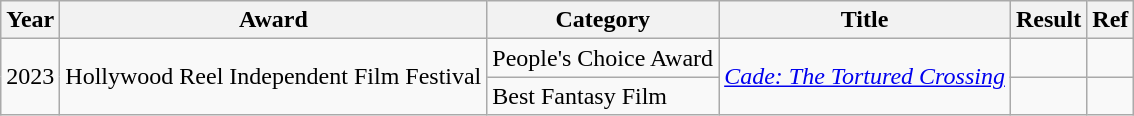<table class = "wikitable">
<tr>
<th>Year</th>
<th>Award</th>
<th>Category</th>
<th>Title</th>
<th>Result</th>
<th>Ref</th>
</tr>
<tr>
<td rowspan=2>2023</td>
<td rowspan=2>Hollywood Reel Independent Film Festival</td>
<td>People's Choice Award</td>
<td rowspan=2><em><a href='#'>Cade: The Tortured Crossing</a></em></td>
<td></td>
<td></td>
</tr>
<tr>
<td>Best Fantasy Film</td>
<td></td>
<td></td>
</tr>
</table>
